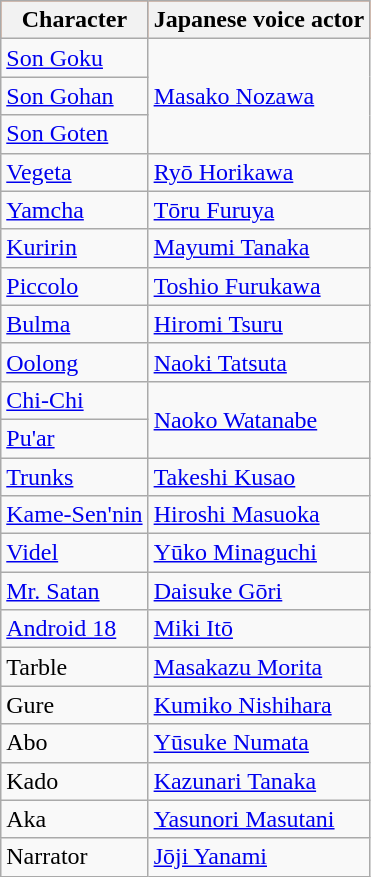<table border="1" style="border-collapse: collapse;" class="wikitable">
<tr style="background-color: rgb(255,85,0);">
<th>Character</th>
<th>Japanese voice actor</th>
</tr>
<tr>
<td><a href='#'>Son Goku</a></td>
<td rowspan="3"><a href='#'>Masako Nozawa</a></td>
</tr>
<tr>
<td><a href='#'>Son Gohan</a></td>
</tr>
<tr>
<td><a href='#'>Son Goten</a></td>
</tr>
<tr>
<td><a href='#'>Vegeta</a></td>
<td><a href='#'>Ryō Horikawa</a></td>
</tr>
<tr>
<td><a href='#'>Yamcha</a></td>
<td><a href='#'>Tōru Furuya</a></td>
</tr>
<tr>
<td><a href='#'>Kuririn</a></td>
<td><a href='#'>Mayumi Tanaka</a></td>
</tr>
<tr>
<td><a href='#'>Piccolo</a></td>
<td><a href='#'>Toshio Furukawa</a></td>
</tr>
<tr>
<td><a href='#'>Bulma</a></td>
<td><a href='#'>Hiromi Tsuru</a></td>
</tr>
<tr>
<td><a href='#'>Oolong</a></td>
<td><a href='#'>Naoki Tatsuta</a></td>
</tr>
<tr>
<td><a href='#'>Chi-Chi</a></td>
<td rowspan="2"><a href='#'>Naoko Watanabe</a></td>
</tr>
<tr>
<td><a href='#'>Pu'ar</a></td>
</tr>
<tr>
<td><a href='#'>Trunks</a></td>
<td><a href='#'>Takeshi Kusao</a></td>
</tr>
<tr>
<td><a href='#'>Kame-Sen'nin</a></td>
<td><a href='#'>Hiroshi Masuoka</a></td>
</tr>
<tr>
<td><a href='#'>Videl</a></td>
<td><a href='#'>Yūko Minaguchi</a></td>
</tr>
<tr>
<td><a href='#'>Mr. Satan</a></td>
<td><a href='#'>Daisuke Gōri</a></td>
</tr>
<tr>
<td><a href='#'>Android 18</a></td>
<td><a href='#'>Miki Itō</a></td>
</tr>
<tr>
<td>Tarble</td>
<td><a href='#'>Masakazu Morita</a></td>
</tr>
<tr>
<td>Gure</td>
<td><a href='#'>Kumiko Nishihara</a></td>
</tr>
<tr>
<td>Abo</td>
<td><a href='#'>Yūsuke Numata</a></td>
</tr>
<tr>
<td>Kado</td>
<td><a href='#'>Kazunari Tanaka</a></td>
</tr>
<tr>
<td>Aka</td>
<td><a href='#'>Yasunori Masutani</a></td>
</tr>
<tr>
<td>Narrator</td>
<td><a href='#'>Jōji Yanami</a></td>
</tr>
</table>
